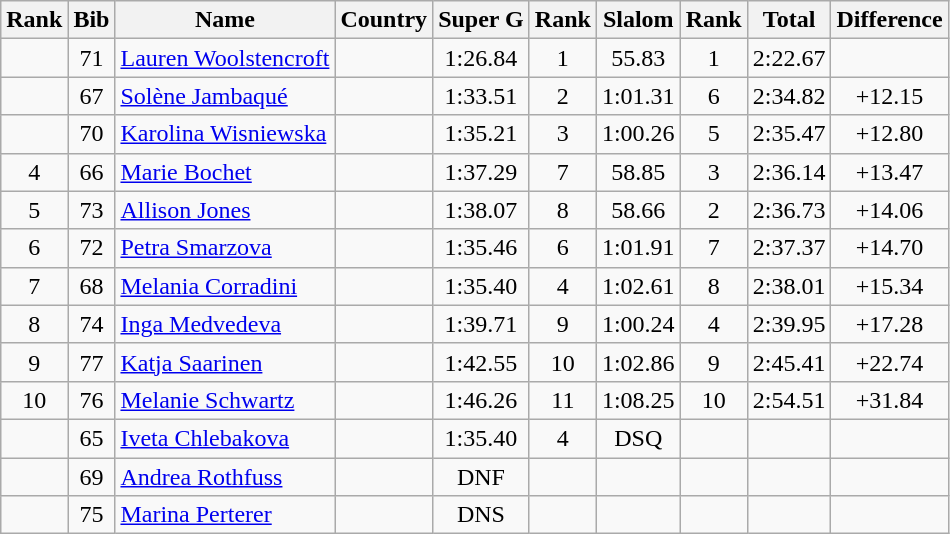<table class="wikitable sortable" style="text-align:center">
<tr>
<th>Rank</th>
<th>Bib</th>
<th>Name</th>
<th>Country</th>
<th>Super G</th>
<th>Rank</th>
<th>Slalom</th>
<th>Rank</th>
<th>Total</th>
<th>Difference</th>
</tr>
<tr>
<td></td>
<td>71</td>
<td align=left><a href='#'>Lauren Woolstencroft</a></td>
<td align=left></td>
<td>1:26.84</td>
<td>1</td>
<td>55.83</td>
<td>1</td>
<td>2:22.67</td>
<td></td>
</tr>
<tr>
<td></td>
<td>67</td>
<td align=left><a href='#'>Solène Jambaqué</a></td>
<td align=left></td>
<td>1:33.51</td>
<td>2</td>
<td>1:01.31</td>
<td>6</td>
<td>2:34.82</td>
<td>+12.15</td>
</tr>
<tr>
<td></td>
<td>70</td>
<td align=left><a href='#'>Karolina Wisniewska</a></td>
<td align=left></td>
<td>1:35.21</td>
<td>3</td>
<td>1:00.26</td>
<td>5</td>
<td>2:35.47</td>
<td>+12.80</td>
</tr>
<tr>
<td>4</td>
<td>66</td>
<td align=left><a href='#'>Marie Bochet</a></td>
<td align=left></td>
<td>1:37.29</td>
<td>7</td>
<td>58.85</td>
<td>3</td>
<td>2:36.14</td>
<td>+13.47</td>
</tr>
<tr>
<td>5</td>
<td>73</td>
<td align=left><a href='#'>Allison Jones</a></td>
<td align=left></td>
<td>1:38.07</td>
<td>8</td>
<td>58.66</td>
<td>2</td>
<td>2:36.73</td>
<td>+14.06</td>
</tr>
<tr>
<td>6</td>
<td>72</td>
<td align=left><a href='#'>Petra Smarzova</a></td>
<td align=left></td>
<td>1:35.46</td>
<td>6</td>
<td>1:01.91</td>
<td>7</td>
<td>2:37.37</td>
<td>+14.70</td>
</tr>
<tr>
<td>7</td>
<td>68</td>
<td align=left><a href='#'>Melania Corradini</a></td>
<td align=left></td>
<td>1:35.40</td>
<td>4</td>
<td>1:02.61</td>
<td>8</td>
<td>2:38.01</td>
<td>+15.34</td>
</tr>
<tr>
<td>8</td>
<td>74</td>
<td align=left><a href='#'>Inga Medvedeva</a></td>
<td align=left></td>
<td>1:39.71</td>
<td>9</td>
<td>1:00.24</td>
<td>4</td>
<td>2:39.95</td>
<td>+17.28</td>
</tr>
<tr>
<td>9</td>
<td>77</td>
<td align=left><a href='#'>Katja Saarinen</a></td>
<td align=left></td>
<td>1:42.55</td>
<td>10</td>
<td>1:02.86</td>
<td>9</td>
<td>2:45.41</td>
<td>+22.74</td>
</tr>
<tr>
<td>10</td>
<td>76</td>
<td align=left><a href='#'>Melanie Schwartz</a></td>
<td align=left></td>
<td>1:46.26</td>
<td>11</td>
<td>1:08.25</td>
<td>10</td>
<td>2:54.51</td>
<td>+31.84</td>
</tr>
<tr>
<td></td>
<td>65</td>
<td align=left><a href='#'>Iveta Chlebakova</a></td>
<td align=left></td>
<td>1:35.40</td>
<td>4</td>
<td>DSQ</td>
<td></td>
<td></td>
<td></td>
</tr>
<tr>
<td></td>
<td>69</td>
<td align=left><a href='#'>Andrea Rothfuss</a></td>
<td align=left></td>
<td>DNF</td>
<td></td>
<td></td>
<td></td>
<td></td>
<td></td>
</tr>
<tr>
<td></td>
<td>75</td>
<td align=left><a href='#'>Marina Perterer</a></td>
<td align=left></td>
<td>DNS</td>
<td></td>
<td></td>
<td></td>
<td></td>
<td></td>
</tr>
</table>
